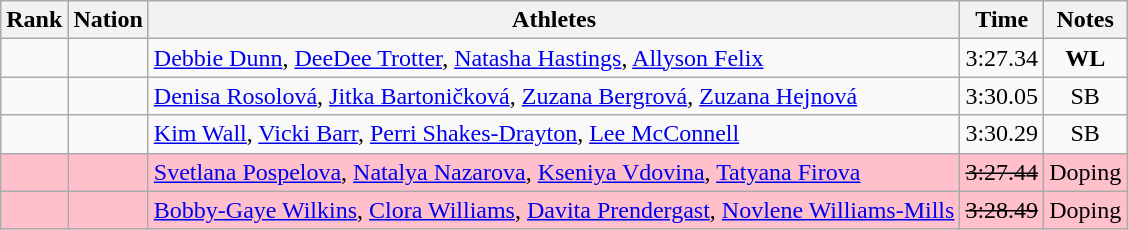<table class="wikitable sortable" style="text-align:center">
<tr>
<th>Rank</th>
<th>Nation</th>
<th>Athletes</th>
<th>Time</th>
<th>Notes</th>
</tr>
<tr>
<td></td>
<td align=left></td>
<td align=left><a href='#'>Debbie Dunn</a>, <a href='#'>DeeDee Trotter</a>, <a href='#'>Natasha Hastings</a>, <a href='#'>Allyson Felix</a></td>
<td>3:27.34</td>
<td><strong>WL</strong></td>
</tr>
<tr>
<td></td>
<td align=left></td>
<td align=left><a href='#'>Denisa Rosolová</a>, <a href='#'>Jitka Bartoničková</a>, <a href='#'>Zuzana Bergrová</a>, <a href='#'>Zuzana Hejnová</a></td>
<td>3:30.05</td>
<td>SB</td>
</tr>
<tr>
<td></td>
<td align=left></td>
<td align=left><a href='#'>Kim Wall</a>, <a href='#'>Vicki Barr</a>, <a href='#'>Perri Shakes-Drayton</a>, <a href='#'>Lee McConnell</a></td>
<td>3:30.29</td>
<td>SB</td>
</tr>
<tr bgcolor=pink>
<td></td>
<td align=left></td>
<td align=left><a href='#'>Svetlana Pospelova</a>, <a href='#'>Natalya Nazarova</a>, <a href='#'>Kseniya Vdovina</a>, <a href='#'>Tatyana Firova</a></td>
<td><s>3:27.44</s></td>
<td>Doping</td>
</tr>
<tr bgcolor=pink>
<td></td>
<td align=left></td>
<td align=left><a href='#'>Bobby-Gaye Wilkins</a>, <a href='#'>Clora Williams</a>, <a href='#'>Davita Prendergast</a>, <a href='#'>Novlene Williams-Mills</a></td>
<td><s>3:28.49 </s></td>
<td>Doping</td>
</tr>
</table>
